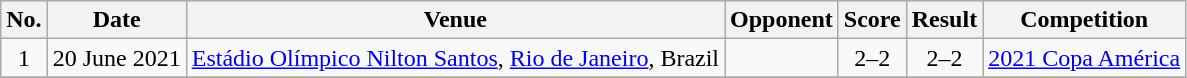<table class="wikitable sortable">
<tr>
<th scope="col">No.</th>
<th scope="col">Date</th>
<th scope="col">Venue</th>
<th scope="col">Opponent</th>
<th scope="col">Score</th>
<th scope="col">Result</th>
<th scope="col">Competition</th>
</tr>
<tr>
<td align="center">1</td>
<td>20 June 2021</td>
<td><a href='#'>Estádio Olímpico Nilton Santos</a>, <a href='#'>Rio de Janeiro</a>, Brazil</td>
<td></td>
<td align="center">2–2</td>
<td align="center">2–2</td>
<td><a href='#'>2021 Copa América</a></td>
</tr>
<tr>
</tr>
</table>
